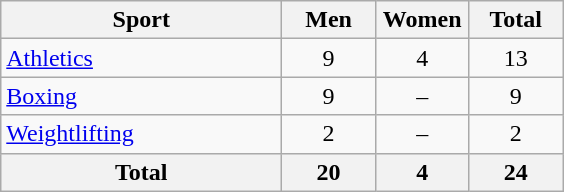<table class="wikitable sortable" style="text-align:center;">
<tr>
<th width=180>Sport</th>
<th width=55>Men</th>
<th width=55>Women</th>
<th width=55>Total</th>
</tr>
<tr>
<td align=left><a href='#'>Athletics</a></td>
<td>9</td>
<td>4</td>
<td>13</td>
</tr>
<tr>
<td align=left><a href='#'>Boxing</a></td>
<td>9</td>
<td>–</td>
<td>9</td>
</tr>
<tr>
<td align=left><a href='#'>Weightlifting</a></td>
<td>2</td>
<td>–</td>
<td>2</td>
</tr>
<tr>
<th>Total</th>
<th>20</th>
<th>4</th>
<th>24</th>
</tr>
</table>
